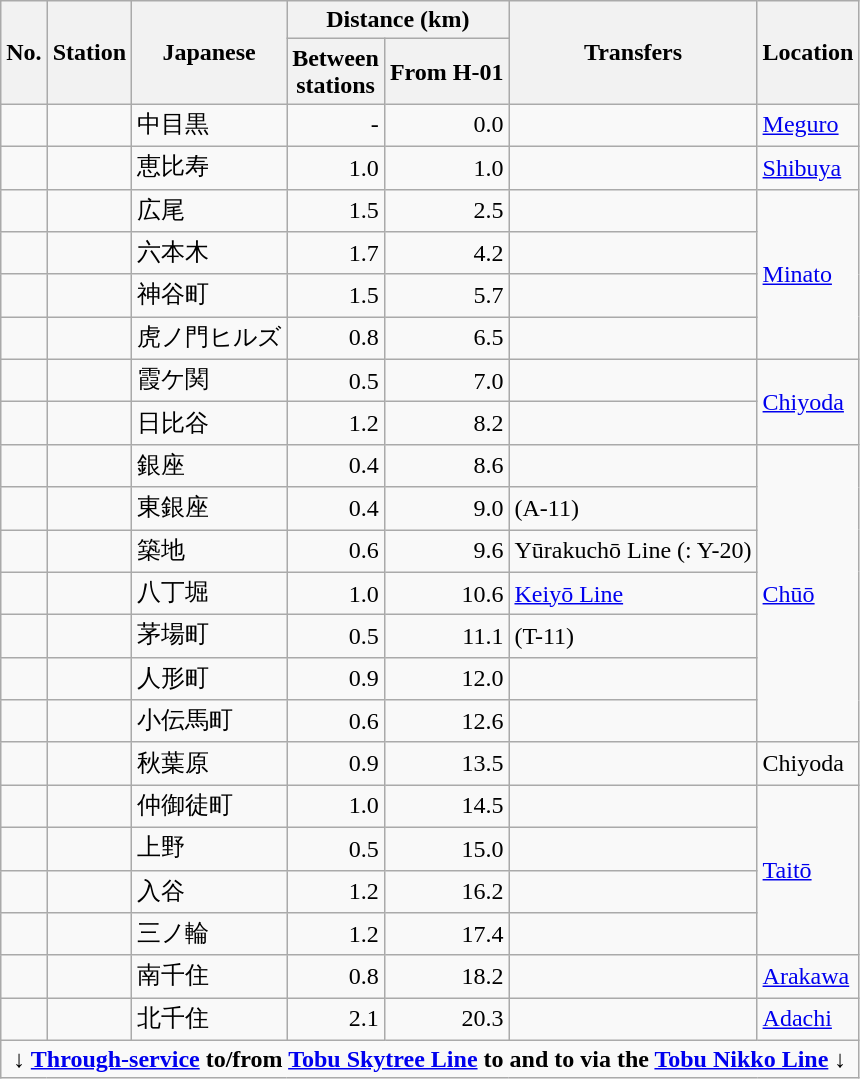<table class="wikitable" rules="all">
<tr>
<th rowspan="2">No.</th>
<th rowspan="2">Station</th>
<th rowspan="2">Japanese</th>
<th colspan="2">Distance (km)</th>
<th rowspan="2">Transfers</th>
<th rowspan="2">Location</th>
</tr>
<tr>
<th>Between<br>stations</th>
<th>From H-01</th>
</tr>
<tr>
<td></td>
<td></td>
<td>中目黒</td>
<td style="text-align:right;">-</td>
<td style="text-align:right;">0.0</td>
<td> </td>
<td><a href='#'>Meguro</a></td>
</tr>
<tr>
<td></td>
<td></td>
<td>恵比寿</td>
<td style="text-align:right;">1.0</td>
<td style="text-align:right;">1.0</td>
<td></td>
<td><a href='#'>Shibuya</a></td>
</tr>
<tr>
<td></td>
<td></td>
<td>広尾</td>
<td style="text-align:right;">1.5</td>
<td style="text-align:right;">2.5</td>
<td> </td>
<td rowspan="4"><a href='#'>Minato</a></td>
</tr>
<tr>
<td></td>
<td></td>
<td>六本木</td>
<td style="text-align:right;">1.7</td>
<td style="text-align:right;">4.2</td>
<td></td>
</tr>
<tr>
<td></td>
<td></td>
<td>神谷町</td>
<td style="text-align:right;">1.5</td>
<td style="text-align:right;">5.7</td>
<td> </td>
</tr>
<tr>
<td></td>
<td></td>
<td>虎ノ門ヒルズ</td>
<td style="text-align:right;">0.8</td>
<td style="text-align:right;">6.5</td>
<td></td>
</tr>
<tr>
<td></td>
<td></td>
<td>霞ケ関</td>
<td style="text-align:right;">0.5</td>
<td style="text-align:right;">7.0</td>
<td></td>
<td rowspan="2"><a href='#'>Chiyoda</a></td>
</tr>
<tr>
<td></td>
<td></td>
<td>日比谷</td>
<td style="text-align:right;">1.2</td>
<td style="text-align:right;">8.2</td>
<td></td>
</tr>
<tr>
<td></td>
<td></td>
<td>銀座</td>
<td style="text-align:right;">0.4</td>
<td style="text-align:right;">8.6</td>
<td></td>
<td rowspan="7"><a href='#'>Chūō</a></td>
</tr>
<tr>
<td></td>
<td></td>
<td>東銀座</td>
<td style="text-align:right;">0.4</td>
<td style="text-align:right;">9.0</td>
<td>  (A-11)</td>
</tr>
<tr>
<td></td>
<td></td>
<td>築地</td>
<td style="text-align:right;">0.6</td>
<td style="text-align:right;">9.6</td>
<td> Yūrakuchō Line (: Y-20)</td>
</tr>
<tr>
<td></td>
<td></td>
<td>八丁堀</td>
<td style="text-align:right;">1.0</td>
<td style="text-align:right;">10.6</td>
<td> <a href='#'>Keiyō Line</a></td>
</tr>
<tr>
<td></td>
<td></td>
<td>茅場町</td>
<td style="text-align:right;">0.5</td>
<td style="text-align:right;">11.1</td>
<td>  (T-11)</td>
</tr>
<tr>
<td></td>
<td></td>
<td>人形町</td>
<td style="text-align:right;">0.9</td>
<td style="text-align:right;">12.0</td>
<td></td>
</tr>
<tr>
<td></td>
<td></td>
<td>小伝馬町</td>
<td style="text-align:right;">0.6</td>
<td style="text-align:right;">12.6</td>
<td> </td>
</tr>
<tr>
<td></td>
<td></td>
<td>秋葉原</td>
<td style="text-align:right;">0.9</td>
<td style="text-align:right;">13.5</td>
<td></td>
<td>Chiyoda</td>
</tr>
<tr>
<td></td>
<td></td>
<td>仲御徒町</td>
<td style="text-align:right;">1.0</td>
<td style="text-align:right;">14.5</td>
<td></td>
<td rowspan="4"><a href='#'>Taitō</a></td>
</tr>
<tr>
<td></td>
<td></td>
<td>上野</td>
<td style="text-align:right;">0.5</td>
<td style="text-align:right;">15.0</td>
<td></td>
</tr>
<tr>
<td></td>
<td></td>
<td>入谷</td>
<td style="text-align:right;">1.2</td>
<td style="text-align:right;">16.2</td>
<td> </td>
</tr>
<tr>
<td></td>
<td></td>
<td>三ノ輪</td>
<td style="text-align:right;">1.2</td>
<td style="text-align:right;">17.4</td>
<td> </td>
</tr>
<tr>
<td></td>
<td></td>
<td>南千住</td>
<td style="text-align:right;">0.8</td>
<td style="text-align:right;">18.2</td>
<td></td>
<td><a href='#'>Arakawa</a></td>
</tr>
<tr>
<td></td>
<td></td>
<td>北千住</td>
<td style="text-align:right;">2.1</td>
<td style="text-align:right;">20.3</td>
<td></td>
<td><a href='#'>Adachi</a></td>
</tr>
<tr>
<td colspan="7" align="center"><strong>↓ <a href='#'>Through-service</a> to/from  <a href='#'>Tobu Skytree Line</a> to  and to  via the  <a href='#'>Tobu Nikko Line</a> ↓</strong></td>
</tr>
</table>
